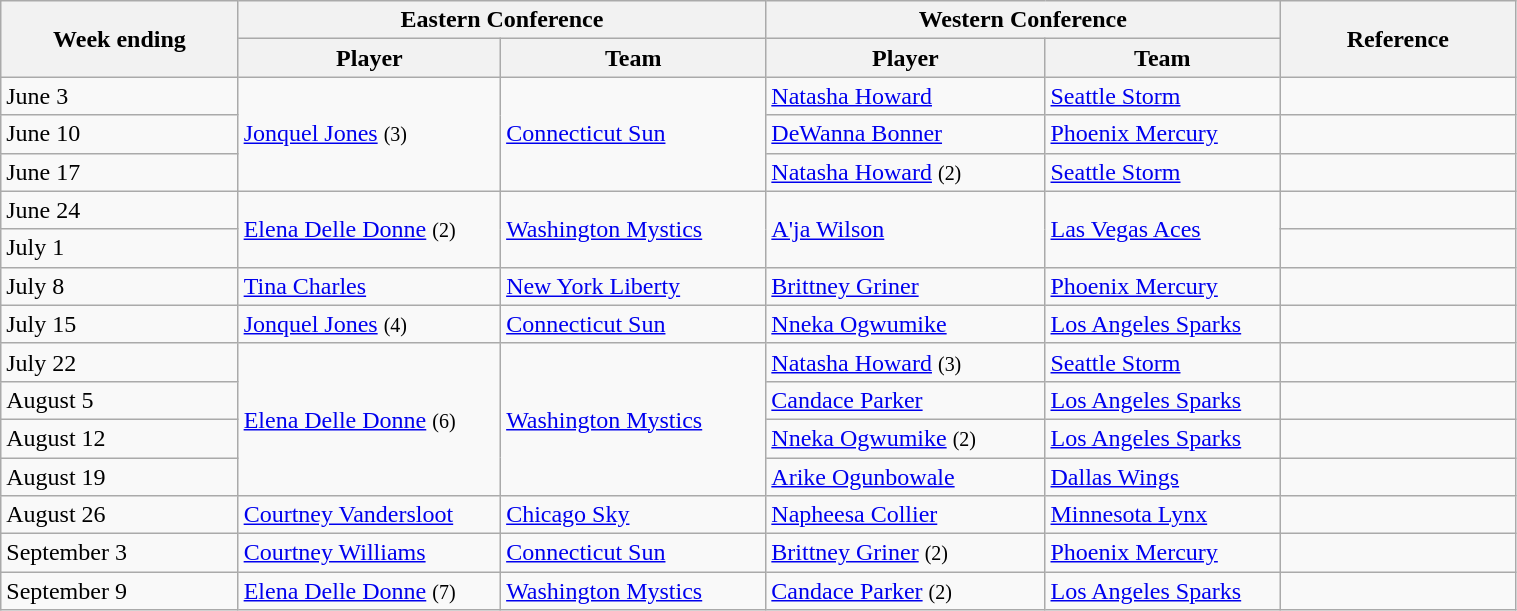<table class="wikitable" style="width: 80%">
<tr>
<th rowspan=2 width=60>Week ending</th>
<th colspan=2 width=120>Eastern Conference</th>
<th colspan=2 width=120>Western Conference</th>
<th rowspan=2 width=50>Reference</th>
</tr>
<tr>
<th width=60>Player</th>
<th width=60>Team</th>
<th width=60>Player</th>
<th width=60>Team</th>
</tr>
<tr>
<td>June 3</td>
<td rowspan="3"><a href='#'>Jonquel Jones</a> <small>(3)</small></td>
<td rowspan="3"><a href='#'>Connecticut Sun</a></td>
<td><a href='#'>Natasha Howard</a></td>
<td><a href='#'>Seattle Storm</a></td>
<td></td>
</tr>
<tr>
<td>June 10</td>
<td><a href='#'>DeWanna Bonner</a></td>
<td><a href='#'>Phoenix Mercury</a></td>
<td></td>
</tr>
<tr>
<td>June 17</td>
<td><a href='#'>Natasha Howard</a> <small>(2)</small></td>
<td><a href='#'>Seattle Storm</a></td>
<td></td>
</tr>
<tr>
<td>June 24</td>
<td rowspan="2"><a href='#'>Elena Delle Donne</a> <small>(2)</small></td>
<td rowspan="2"><a href='#'>Washington Mystics</a></td>
<td rowspan="2"><a href='#'>A'ja Wilson</a></td>
<td rowspan="2"><a href='#'>Las Vegas Aces</a></td>
<td></td>
</tr>
<tr>
<td>July 1</td>
<td></td>
</tr>
<tr>
<td>July 8</td>
<td><a href='#'>Tina Charles</a></td>
<td><a href='#'>New York Liberty</a></td>
<td><a href='#'>Brittney Griner</a></td>
<td><a href='#'>Phoenix Mercury</a></td>
<td></td>
</tr>
<tr>
<td>July 15</td>
<td><a href='#'>Jonquel Jones</a> <small>(4)</small></td>
<td><a href='#'>Connecticut Sun</a></td>
<td><a href='#'>Nneka Ogwumike</a></td>
<td><a href='#'>Los Angeles Sparks</a></td>
<td></td>
</tr>
<tr>
<td>July 22</td>
<td rowspan="4"><a href='#'>Elena Delle Donne</a> <small>(6)</small></td>
<td rowspan="4"><a href='#'>Washington Mystics</a></td>
<td><a href='#'>Natasha Howard</a> <small>(3)</small></td>
<td><a href='#'>Seattle Storm</a></td>
<td></td>
</tr>
<tr>
<td>August 5</td>
<td><a href='#'>Candace Parker</a></td>
<td><a href='#'>Los Angeles Sparks</a></td>
<td></td>
</tr>
<tr>
<td>August 12</td>
<td><a href='#'>Nneka Ogwumike</a> <small>(2)</small></td>
<td><a href='#'>Los Angeles Sparks</a></td>
<td></td>
</tr>
<tr>
<td>August 19</td>
<td><a href='#'>Arike Ogunbowale</a></td>
<td><a href='#'>Dallas Wings</a></td>
<td></td>
</tr>
<tr>
<td>August 26</td>
<td><a href='#'>Courtney Vandersloot</a></td>
<td><a href='#'>Chicago Sky</a></td>
<td><a href='#'>Napheesa Collier</a></td>
<td><a href='#'>Minnesota Lynx</a></td>
<td></td>
</tr>
<tr>
<td>September 3</td>
<td><a href='#'>Courtney Williams</a></td>
<td><a href='#'>Connecticut Sun</a></td>
<td><a href='#'>Brittney Griner</a> <small>(2)</small></td>
<td><a href='#'>Phoenix Mercury</a></td>
<td></td>
</tr>
<tr>
<td>September 9</td>
<td><a href='#'>Elena Delle Donne</a> <small>(7)</small></td>
<td><a href='#'>Washington Mystics</a></td>
<td><a href='#'>Candace Parker</a> <small>(2)</small></td>
<td><a href='#'>Los Angeles Sparks</a></td>
<td></td>
</tr>
</table>
